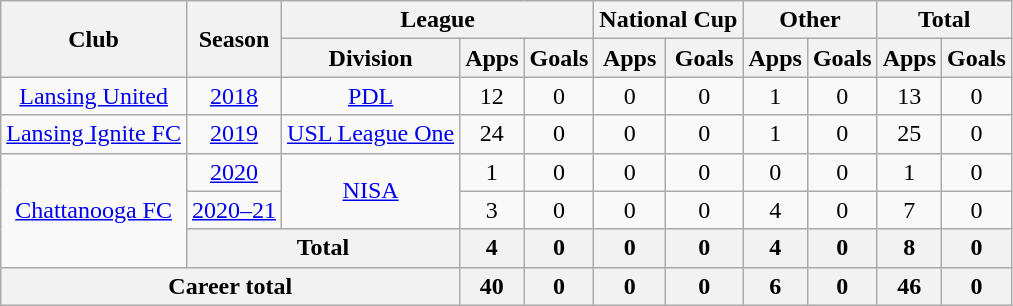<table class="wikitable" style="text-align: center;">
<tr>
<th rowspan="2">Club</th>
<th rowspan="2">Season</th>
<th colspan="3">League</th>
<th colspan="2">National Cup</th>
<th colspan="2">Other</th>
<th colspan="2">Total</th>
</tr>
<tr>
<th>Division</th>
<th>Apps</th>
<th>Goals</th>
<th>Apps</th>
<th>Goals</th>
<th>Apps</th>
<th>Goals</th>
<th>Apps</th>
<th>Goals</th>
</tr>
<tr>
<td><a href='#'>Lansing United</a></td>
<td><a href='#'>2018</a></td>
<td><a href='#'>PDL</a></td>
<td>12</td>
<td>0</td>
<td>0</td>
<td>0</td>
<td>1</td>
<td>0</td>
<td>13</td>
<td>0</td>
</tr>
<tr>
<td><a href='#'>Lansing Ignite FC</a></td>
<td><a href='#'>2019</a></td>
<td><a href='#'>USL League One</a></td>
<td>24</td>
<td>0</td>
<td>0</td>
<td>0</td>
<td>1</td>
<td>0</td>
<td>25</td>
<td>0</td>
</tr>
<tr>
<td rowspan="3"><a href='#'>Chattanooga FC</a></td>
<td><a href='#'>2020</a></td>
<td rowspan="2"><a href='#'>NISA</a></td>
<td>1</td>
<td>0</td>
<td>0</td>
<td>0</td>
<td>0</td>
<td>0</td>
<td>1</td>
<td>0</td>
</tr>
<tr>
<td><a href='#'>2020–21</a></td>
<td>3</td>
<td>0</td>
<td>0</td>
<td>0</td>
<td>4</td>
<td>0</td>
<td>7</td>
<td>0</td>
</tr>
<tr>
<th colspan="2">Total</th>
<th>4</th>
<th>0</th>
<th>0</th>
<th>0</th>
<th>4</th>
<th>0</th>
<th>8</th>
<th>0</th>
</tr>
<tr>
<th colspan="3">Career total</th>
<th>40</th>
<th>0</th>
<th>0</th>
<th>0</th>
<th>6</th>
<th>0</th>
<th>46</th>
<th>0</th>
</tr>
</table>
